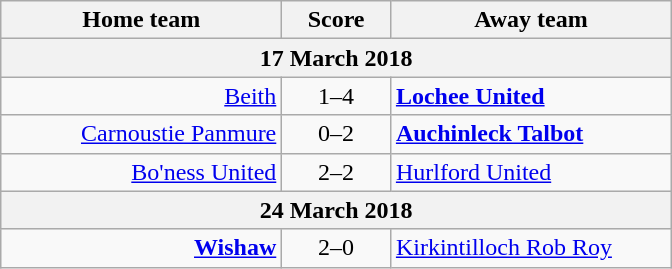<table class="wikitable" style="border-collapse: collapse;">
<tr>
<th align="right" width="180">Home team</th>
<th align="center" width="65">Score</th>
<th align="left" width="180">Away team</th>
</tr>
<tr>
<th colspan="3" align="center">17 March 2018</th>
</tr>
<tr>
<td style="text-align:right;"><a href='#'>Beith</a></td>
<td style="text-align:center;">1–4</td>
<td style="text-align:left;"><strong><a href='#'>Lochee United</a></strong></td>
</tr>
<tr>
<td style="text-align:right;"><a href='#'>Carnoustie Panmure</a></td>
<td style="text-align:center;">0–2</td>
<td style="text-align:left;"><strong><a href='#'>Auchinleck Talbot</a></strong></td>
</tr>
<tr>
<td style="text-align:right;"><a href='#'>Bo'ness United</a></td>
<td style="text-align:center;">2–2</td>
<td style="text-align:left;"><a href='#'>Hurlford United</a></td>
</tr>
<tr>
<th colspan="3" align="center">24 March 2018</th>
</tr>
<tr>
<td style="text-align:right;"><strong><a href='#'>Wishaw</a></strong></td>
<td style="text-align:center;">2–0</td>
<td style="text-align:left;"><a href='#'>Kirkintilloch Rob Roy</a></td>
</tr>
</table>
